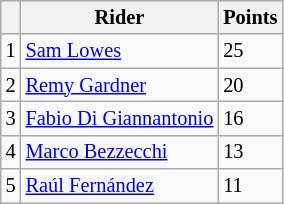<table class="wikitable" style="font-size: 85%;">
<tr>
<th></th>
<th>Rider</th>
<th>Points</th>
</tr>
<tr>
<td align=center>1</td>
<td> <a href='#'>Sam Lowes</a></td>
<td align=left>25</td>
</tr>
<tr>
<td align=center>2</td>
<td> <a href='#'>Remy Gardner</a></td>
<td align=left>20</td>
</tr>
<tr>
<td align=center>3</td>
<td> <a href='#'>Fabio Di Giannantonio</a></td>
<td align=left>16</td>
</tr>
<tr>
<td align=center>4</td>
<td> <a href='#'>Marco Bezzecchi</a></td>
<td align=left>13</td>
</tr>
<tr>
<td align=center>5</td>
<td> <a href='#'>Raúl Fernández</a></td>
<td align=left>11</td>
</tr>
</table>
